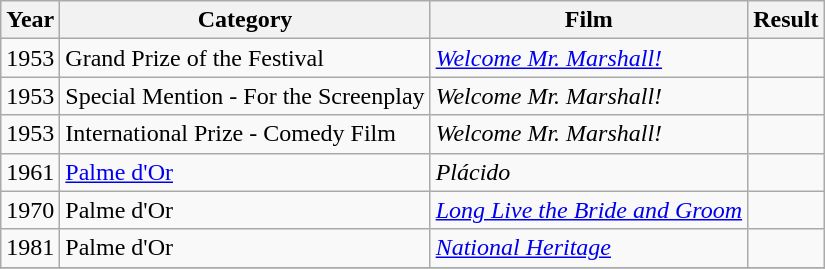<table class="wikitable sortable">
<tr>
<th>Year</th>
<th>Category</th>
<th>Film</th>
<th>Result</th>
</tr>
<tr>
<td>1953</td>
<td>Grand Prize of the Festival</td>
<td><em><a href='#'>Welcome Mr. Marshall!</a></em></td>
<td></td>
</tr>
<tr>
<td>1953</td>
<td>Special Mention - For the Screenplay</td>
<td><em>Welcome Mr. Marshall!</em></td>
<td></td>
</tr>
<tr>
<td>1953</td>
<td>International Prize - Comedy Film</td>
<td><em>Welcome Mr. Marshall!</em></td>
<td></td>
</tr>
<tr>
<td>1961</td>
<td><a href='#'>Palme d'Or</a></td>
<td><em>Plácido</em></td>
<td></td>
</tr>
<tr>
<td>1970</td>
<td>Palme d'Or</td>
<td><em><a href='#'>Long Live the Bride and Groom</a></em></td>
<td></td>
</tr>
<tr>
<td>1981</td>
<td>Palme d'Or</td>
<td><em><a href='#'>National Heritage</a></em></td>
<td></td>
</tr>
<tr>
</tr>
</table>
